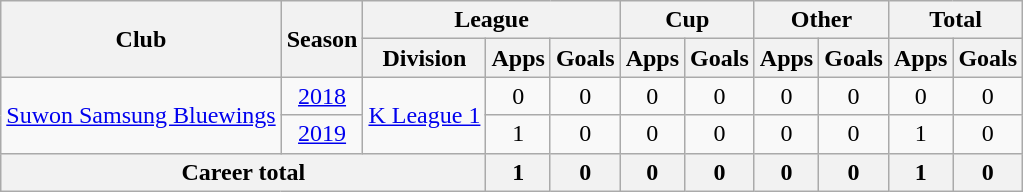<table class="wikitable" style="text-align: center">
<tr>
<th rowspan="2">Club</th>
<th rowspan="2">Season</th>
<th colspan="3">League</th>
<th colspan="2">Cup</th>
<th colspan="2">Other</th>
<th colspan="2">Total</th>
</tr>
<tr>
<th>Division</th>
<th>Apps</th>
<th>Goals</th>
<th>Apps</th>
<th>Goals</th>
<th>Apps</th>
<th>Goals</th>
<th>Apps</th>
<th>Goals</th>
</tr>
<tr>
<td rowspan="2"><a href='#'>Suwon Samsung Bluewings</a></td>
<td><a href='#'>2018</a></td>
<td rowspan="2"><a href='#'>K League 1</a></td>
<td>0</td>
<td>0</td>
<td>0</td>
<td>0</td>
<td>0</td>
<td>0</td>
<td>0</td>
<td>0</td>
</tr>
<tr>
<td><a href='#'>2019</a></td>
<td>1</td>
<td>0</td>
<td>0</td>
<td>0</td>
<td>0</td>
<td>0</td>
<td>1</td>
<td>0</td>
</tr>
<tr>
<th colspan=3>Career total</th>
<th>1</th>
<th>0</th>
<th>0</th>
<th>0</th>
<th>0</th>
<th>0</th>
<th>1</th>
<th>0</th>
</tr>
</table>
